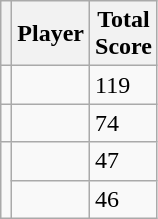<table class="wikitable">
<tr>
<th></th>
<th>Player</th>
<th>Total<br>Score</th>
</tr>
<tr>
<td></td>
<td></td>
<td>119</td>
</tr>
<tr>
<td></td>
<td></td>
<td>74</td>
</tr>
<tr>
<td rowspan=2></td>
<td></td>
<td>47</td>
</tr>
<tr>
<td></td>
<td>46</td>
</tr>
</table>
